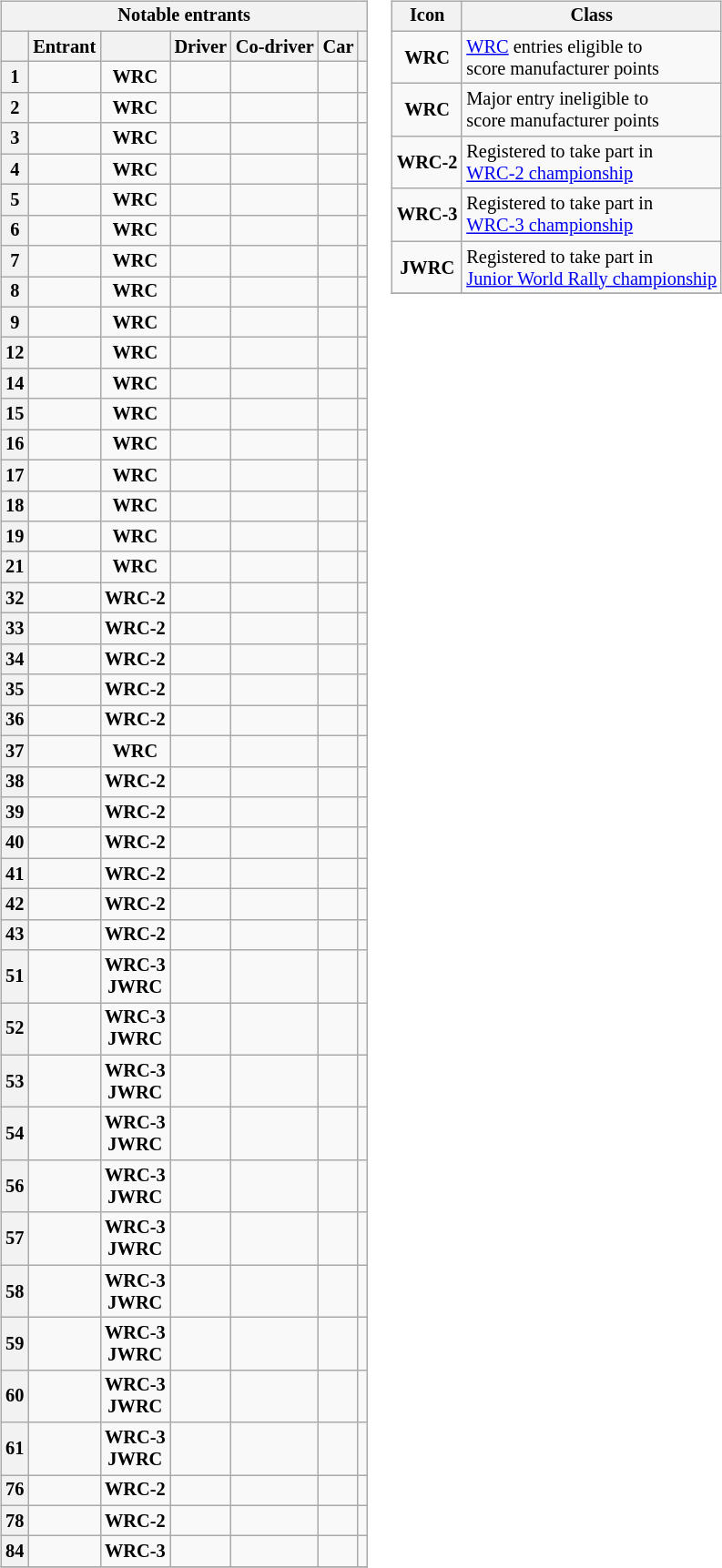<table>
<tr>
<td><br><table class="wikitable plainrowheaders sortable" style="font-size: 85%">
<tr>
<th scope=row colspan="7" style="text-align: center;"><strong>Notable entrants</strong></th>
</tr>
<tr>
<th scope=col></th>
<th scope=col>Entrant</th>
<th scope=col></th>
<th scope=col>Driver</th>
<th scope=col>Co-driver</th>
<th scope=col>Car</th>
<th scope=col></th>
</tr>
<tr>
<th scope=row style="text-align: center;">1</th>
<td></td>
<td align="center"><strong><span>WRC</span></strong></td>
<td></td>
<td></td>
<td></td>
<td align="center"></td>
</tr>
<tr>
<th scope=row style="text-align: center;">2</th>
<td></td>
<td align="center"><strong><span>WRC</span></strong></td>
<td></td>
<td></td>
<td></td>
<td align="center"></td>
</tr>
<tr>
<th scope=row style="text-align: center;">3</th>
<td></td>
<td align="center"><strong><span>WRC</span></strong></td>
<td></td>
<td></td>
<td></td>
<td align="center"></td>
</tr>
<tr>
<th scope=row style="text-align: center;">4</th>
<td></td>
<td align="center"><strong><span>WRC</span></strong></td>
<td></td>
<td></td>
<td></td>
<td align="center"></td>
</tr>
<tr>
<th scope=row style="text-align: center;">5</th>
<td></td>
<td align="center"><strong><span>WRC</span></strong></td>
<td></td>
<td></td>
<td></td>
<td align="center"></td>
</tr>
<tr>
<th scope=row style="text-align: center;">6</th>
<td></td>
<td align="center"><strong><span>WRC</span></strong></td>
<td></td>
<td></td>
<td></td>
<td align="center"></td>
</tr>
<tr>
<th scope=row style="text-align: center;">7</th>
<td></td>
<td align="center"><strong><span>WRC</span></strong></td>
<td></td>
<td></td>
<td></td>
<td align="center"></td>
</tr>
<tr>
<th scope=row style="text-align: center;">8</th>
<td></td>
<td align="center"><strong><span>WRC</span></strong></td>
<td></td>
<td></td>
<td></td>
<td align="center"></td>
</tr>
<tr>
<th scope=row style="text-align: center;">9</th>
<td></td>
<td align="center"><strong><span>WRC</span></strong></td>
<td></td>
<td></td>
<td></td>
<td align="center"></td>
</tr>
<tr>
<th scope=row style="text-align: center;">12</th>
<td></td>
<td align="center"><strong><span>WRC</span></strong></td>
<td></td>
<td></td>
<td></td>
<td align="center"></td>
</tr>
<tr>
<th scope=row style="text-align: center;">14</th>
<td></td>
<td align="center"><strong><span>WRC</span></strong></td>
<td></td>
<td></td>
<td></td>
<td align="center"></td>
</tr>
<tr>
<th scope=row style="text-align: center;">15</th>
<td></td>
<td align="center"><strong><span>WRC</span></strong></td>
<td></td>
<td></td>
<td></td>
<td align="center"></td>
</tr>
<tr>
<th scope=row style="text-align: center;">16</th>
<td></td>
<td align="center"><strong><span>WRC</span></strong></td>
<td></td>
<td></td>
<td></td>
<td align="center"></td>
</tr>
<tr>
<th scope=row style="text-align: center;">17</th>
<td></td>
<td align="center"><strong><span>WRC</span></strong></td>
<td></td>
<td></td>
<td></td>
<td align="center"></td>
</tr>
<tr>
<th scope=row style="text-align: center;">18</th>
<td></td>
<td align="center"><strong><span>WRC</span></strong></td>
<td></td>
<td></td>
<td></td>
<td align="center"></td>
</tr>
<tr>
<th scope=row style="text-align: center;">19</th>
<td></td>
<td align="center"><strong><span>WRC</span></strong></td>
<td></td>
<td></td>
<td></td>
<td align="center"></td>
</tr>
<tr>
<th scope=row style="text-align: center;">21</th>
<td></td>
<td align="center"><strong><span>WRC</span></strong></td>
<td></td>
<td></td>
<td></td>
<td align="center"></td>
</tr>
<tr>
<th scope=row style="text-align: center;">32</th>
<td></td>
<td align="center"><strong><span>WRC-2</span></strong></td>
<td></td>
<td></td>
<td></td>
<td align="center"></td>
</tr>
<tr>
<th scope=row style="text-align: center;">33</th>
<td></td>
<td align="center"><strong><span>WRC-2</span></strong></td>
<td></td>
<td></td>
<td></td>
<td align="center"></td>
</tr>
<tr>
<th scope=row style="text-align: center;">34</th>
<td></td>
<td align="center"><strong><span>WRC-2</span></strong></td>
<td></td>
<td></td>
<td></td>
<td align="center"></td>
</tr>
<tr>
<th scope=row style="text-align: center;">35</th>
<td></td>
<td align="center"><strong><span>WRC-2</span></strong></td>
<td></td>
<td></td>
<td></td>
<td align="center"></td>
</tr>
<tr>
<th scope=row style="text-align: center;">36</th>
<td></td>
<td align="center"><strong><span>WRC-2</span></strong></td>
<td></td>
<td></td>
<td></td>
<td align="center"></td>
</tr>
<tr>
<th scope=row style="text-align: center;">37</th>
<td></td>
<td align="center"><strong><span>WRC</span></strong></td>
<td></td>
<td></td>
<td></td>
<td align="center"></td>
</tr>
<tr>
<th scope=row style="text-align: center;">38</th>
<td></td>
<td align="center"><strong><span>WRC-2</span></strong></td>
<td></td>
<td></td>
<td></td>
<td align="center"></td>
</tr>
<tr>
<th scope=row style="text-align: center;">39</th>
<td></td>
<td align="center"><strong><span>WRC-2</span></strong></td>
<td></td>
<td></td>
<td></td>
<td align="center"></td>
</tr>
<tr>
<th scope=row style="text-align: center;">40</th>
<td></td>
<td align="center"><strong><span>WRC-2</span></strong></td>
<td></td>
<td></td>
<td></td>
<td align="center"></td>
</tr>
<tr>
<th scope=row style="text-align: center;">41</th>
<td></td>
<td align="center"><strong><span>WRC-2</span></strong></td>
<td></td>
<td></td>
<td></td>
<td align="center"></td>
</tr>
<tr>
<th scope=row style="text-align: center;">42</th>
<td></td>
<td align="center"><strong><span>WRC-2</span></strong></td>
<td></td>
<td></td>
<td></td>
<td align="center"></td>
</tr>
<tr>
<th scope=row style="text-align: center;">43</th>
<td></td>
<td align="center"><strong><span>WRC-2</span></strong></td>
<td></td>
<td></td>
<td></td>
<td align="center"></td>
</tr>
<tr>
<th scope=row style="text-align: center;">51</th>
<td></td>
<td align="center"><strong><span>WRC-3</span></strong><br><strong><span>JWRC</span></strong></td>
<td></td>
<td></td>
<td></td>
<td align="center"></td>
</tr>
<tr>
<th scope=row style="text-align: center;">52</th>
<td></td>
<td align="center"><strong><span>WRC-3</span></strong><br><strong><span>JWRC</span></strong></td>
<td></td>
<td></td>
<td></td>
<td align="center"></td>
</tr>
<tr>
<th scope=row style="text-align: center;">53</th>
<td></td>
<td align="center"><strong><span>WRC-3</span></strong><br><strong><span>JWRC</span></strong></td>
<td></td>
<td></td>
<td></td>
<td align="center"></td>
</tr>
<tr>
<th scope=row style="text-align: center;">54</th>
<td></td>
<td align="center"><strong><span>WRC-3</span></strong><br><strong><span>JWRC</span></strong></td>
<td></td>
<td></td>
<td></td>
<td align="center"></td>
</tr>
<tr>
<th scope=row style="text-align: center;">56</th>
<td></td>
<td align="center"><strong><span>WRC-3</span></strong><br><strong><span>JWRC</span></strong></td>
<td></td>
<td></td>
<td></td>
<td align="center"></td>
</tr>
<tr>
<th scope=row style="text-align: center;">57</th>
<td></td>
<td align="center"><strong><span>WRC-3</span></strong><br><strong><span>JWRC</span></strong></td>
<td></td>
<td></td>
<td></td>
<td align="center"></td>
</tr>
<tr>
<th scope=row style="text-align: center;">58</th>
<td></td>
<td align="center"><strong><span>WRC-3</span></strong><br><strong><span>JWRC</span></strong></td>
<td></td>
<td></td>
<td></td>
<td align="center"></td>
</tr>
<tr>
<th scope=row style="text-align: center;">59</th>
<td></td>
<td align="center"><strong><span>WRC-3</span></strong><br><strong><span>JWRC</span></strong></td>
<td></td>
<td></td>
<td></td>
<td align="center"></td>
</tr>
<tr>
<th scope=row style="text-align: center;">60</th>
<td></td>
<td align="center"><strong><span>WRC-3</span></strong><br><strong><span>JWRC</span></strong></td>
<td></td>
<td></td>
<td></td>
<td align="center"></td>
</tr>
<tr>
<th scope=row style="text-align: center;">61</th>
<td></td>
<td align="center"><strong><span>WRC-3</span></strong><br><strong><span>JWRC</span></strong></td>
<td></td>
<td></td>
<td></td>
<td align="center"></td>
</tr>
<tr>
<th scope=row style="text-align: center;">76</th>
<td></td>
<td align="center"><strong><span>WRC-2</span></strong></td>
<td></td>
<td></td>
<td></td>
<td align="center"></td>
</tr>
<tr>
<th scope=row style="text-align: center;">78</th>
<td></td>
<td align="center"><strong><span>WRC-2</span></strong></td>
<td></td>
<td></td>
<td></td>
<td align="center"></td>
</tr>
<tr>
<th scope=row style="text-align: center;">84</th>
<td></td>
<td align="center"><strong><span>WRC-3</span></strong></td>
<td></td>
<td></td>
<td></td>
<td align="center"></td>
</tr>
<tr>
</tr>
</table>
</td>
<td valign="top"><br><table align="right" class="wikitable" style="font-size: 85%;">
<tr>
<th>Icon</th>
<th>Class</th>
</tr>
<tr>
<td align="center"><strong><span>WRC</span></strong></td>
<td><a href='#'>WRC</a> entries eligible to<br>score manufacturer points</td>
</tr>
<tr>
<td align="center"><strong><span>WRC</span></strong></td>
<td>Major entry ineligible to<br>score manufacturer points</td>
</tr>
<tr>
<td align="center"><strong><span>WRC-2</span></strong></td>
<td>Registered to take part in<br><a href='#'>WRC-2 championship</a></td>
</tr>
<tr>
<td align="center"><strong><span>WRC-3</span></strong></td>
<td>Registered to take part in<br><a href='#'>WRC-3 championship</a></td>
</tr>
<tr>
<td align="center"><strong><span>JWRC</span></strong></td>
<td>Registered to take part in<br><a href='#'>Junior World Rally championship</a></td>
</tr>
<tr>
</tr>
</table>
</td>
</tr>
</table>
